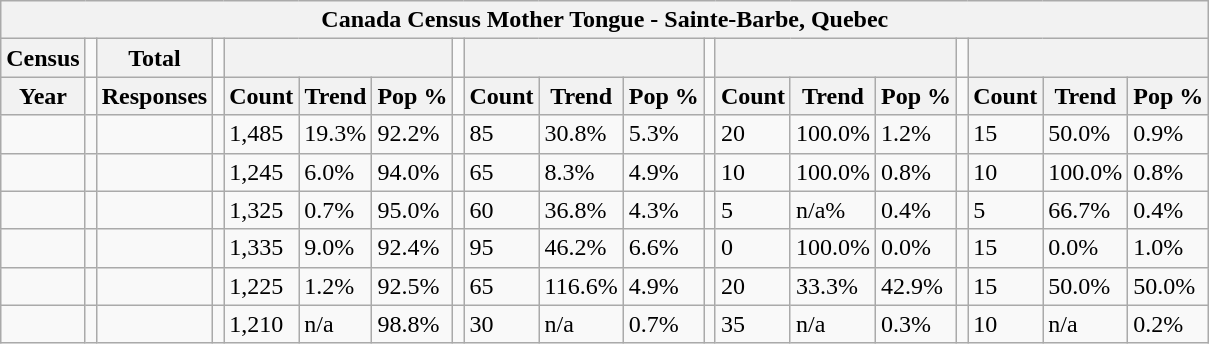<table class="wikitable">
<tr>
<th colspan="19">Canada Census Mother Tongue - Sainte-Barbe, Quebec</th>
</tr>
<tr>
<th>Census</th>
<td></td>
<th>Total</th>
<td colspan="1"></td>
<th colspan="3"></th>
<td colspan="1"></td>
<th colspan="3"></th>
<td colspan="1"></td>
<th colspan="3"></th>
<td colspan="1"></td>
<th colspan="3"></th>
</tr>
<tr>
<th>Year</th>
<td></td>
<th>Responses</th>
<td></td>
<th>Count</th>
<th>Trend</th>
<th>Pop %</th>
<td></td>
<th>Count</th>
<th>Trend</th>
<th>Pop %</th>
<td></td>
<th>Count</th>
<th>Trend</th>
<th>Pop %</th>
<td></td>
<th>Count</th>
<th>Trend</th>
<th>Pop %</th>
</tr>
<tr>
<td></td>
<td></td>
<td></td>
<td></td>
<td>1,485</td>
<td> 19.3%</td>
<td>92.2%</td>
<td></td>
<td>85</td>
<td> 30.8%</td>
<td>5.3%</td>
<td></td>
<td>20</td>
<td> 100.0%</td>
<td>1.2%</td>
<td></td>
<td>15</td>
<td> 50.0%</td>
<td>0.9%</td>
</tr>
<tr>
<td></td>
<td></td>
<td></td>
<td></td>
<td>1,245</td>
<td> 6.0%</td>
<td>94.0%</td>
<td></td>
<td>65</td>
<td> 8.3%</td>
<td>4.9%</td>
<td></td>
<td>10</td>
<td> 100.0%</td>
<td>0.8%</td>
<td></td>
<td>10</td>
<td> 100.0%</td>
<td>0.8%</td>
</tr>
<tr>
<td></td>
<td></td>
<td></td>
<td></td>
<td>1,325</td>
<td> 0.7%</td>
<td>95.0%</td>
<td></td>
<td>60</td>
<td> 36.8%</td>
<td>4.3%</td>
<td></td>
<td>5</td>
<td> n/a%</td>
<td>0.4%</td>
<td></td>
<td>5</td>
<td> 66.7%</td>
<td>0.4%</td>
</tr>
<tr>
<td></td>
<td></td>
<td></td>
<td></td>
<td>1,335</td>
<td> 9.0%</td>
<td>92.4%</td>
<td></td>
<td>95</td>
<td> 46.2%</td>
<td>6.6%</td>
<td></td>
<td>0</td>
<td> 100.0%</td>
<td>0.0%</td>
<td></td>
<td>15</td>
<td> 0.0%</td>
<td>1.0%</td>
</tr>
<tr>
<td></td>
<td></td>
<td></td>
<td></td>
<td>1,225</td>
<td> 1.2%</td>
<td>92.5%</td>
<td></td>
<td>65</td>
<td> 116.6%</td>
<td>4.9%</td>
<td></td>
<td>20</td>
<td> 33.3%</td>
<td>42.9%</td>
<td></td>
<td>15</td>
<td> 50.0%</td>
<td>50.0%</td>
</tr>
<tr>
<td></td>
<td></td>
<td></td>
<td></td>
<td>1,210</td>
<td>n/a</td>
<td>98.8%</td>
<td></td>
<td>30</td>
<td>n/a</td>
<td>0.7%</td>
<td></td>
<td>35</td>
<td>n/a</td>
<td>0.3%</td>
<td></td>
<td>10</td>
<td>n/a</td>
<td>0.2%</td>
</tr>
</table>
